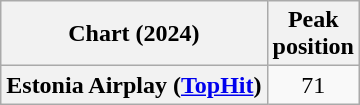<table class="wikitable plainrowheaders">
<tr>
<th>Chart (2024)</th>
<th>Peak<br>position</th>
</tr>
<tr>
<th scope="row">Estonia Airplay (<a href='#'>TopHit</a>)</th>
<td align="center">71</td>
</tr>
</table>
